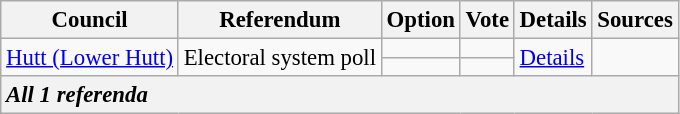<table class="wikitable sortable" style="font-size: 95%">
<tr>
<th>Council</th>
<th>Referendum</th>
<th>Option</th>
<th>Vote</th>
<th>Details</th>
<th>Sources</th>
</tr>
<tr>
<td rowspan="2"><a href='#'>Hutt (Lower Hutt)</a></td>
<td rowspan="2">Electoral system poll</td>
<td></td>
<td></td>
<td rowspan="2"><a href='#'>Details</a></td>
<td rowspan="2"></td>
</tr>
<tr>
<td></td>
<td></td>
</tr>
<tr class="sortbottom">
<th colspan="7" style="text-align:left;"><em>All 1 referenda</em></th>
</tr>
</table>
